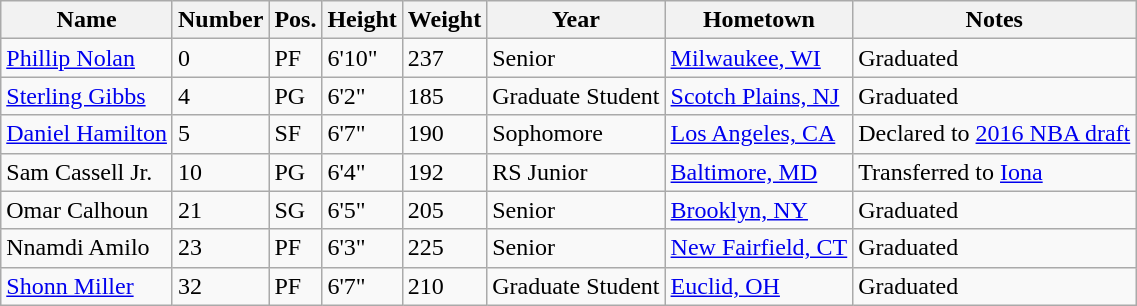<table class="wikitable sortable" border="1">
<tr>
<th>Name</th>
<th>Number</th>
<th>Pos.</th>
<th>Height</th>
<th>Weight</th>
<th>Year</th>
<th>Hometown</th>
<th class="unsortable">Notes</th>
</tr>
<tr>
<td><a href='#'>Phillip Nolan</a></td>
<td>0</td>
<td>PF</td>
<td>6'10"</td>
<td>237</td>
<td>Senior</td>
<td><a href='#'>Milwaukee, WI</a></td>
<td>Graduated</td>
</tr>
<tr>
<td><a href='#'>Sterling Gibbs</a></td>
<td>4</td>
<td>PG</td>
<td>6'2"</td>
<td>185</td>
<td>Graduate Student</td>
<td><a href='#'>Scotch Plains, NJ</a></td>
<td>Graduated</td>
</tr>
<tr>
<td><a href='#'>Daniel Hamilton</a></td>
<td>5</td>
<td>SF</td>
<td>6'7"</td>
<td>190</td>
<td>Sophomore</td>
<td><a href='#'>Los Angeles, CA</a></td>
<td>Declared to <a href='#'>2016 NBA draft</a></td>
</tr>
<tr>
<td>Sam Cassell Jr.</td>
<td>10</td>
<td>PG</td>
<td>6'4"</td>
<td>192</td>
<td>RS Junior</td>
<td><a href='#'>Baltimore, MD</a></td>
<td>Transferred to <a href='#'>Iona</a></td>
</tr>
<tr>
<td>Omar Calhoun</td>
<td>21</td>
<td>SG</td>
<td>6'5"</td>
<td>205</td>
<td>Senior</td>
<td><a href='#'>Brooklyn, NY</a></td>
<td>Graduated</td>
</tr>
<tr>
<td>Nnamdi Amilo</td>
<td>23</td>
<td>PF</td>
<td>6'3"</td>
<td>225</td>
<td>Senior</td>
<td><a href='#'>New Fairfield, CT</a></td>
<td>Graduated</td>
</tr>
<tr>
<td><a href='#'>Shonn Miller</a></td>
<td>32</td>
<td>PF</td>
<td>6'7"</td>
<td>210</td>
<td>Graduate Student</td>
<td><a href='#'>Euclid, OH</a></td>
<td>Graduated</td>
</tr>
</table>
